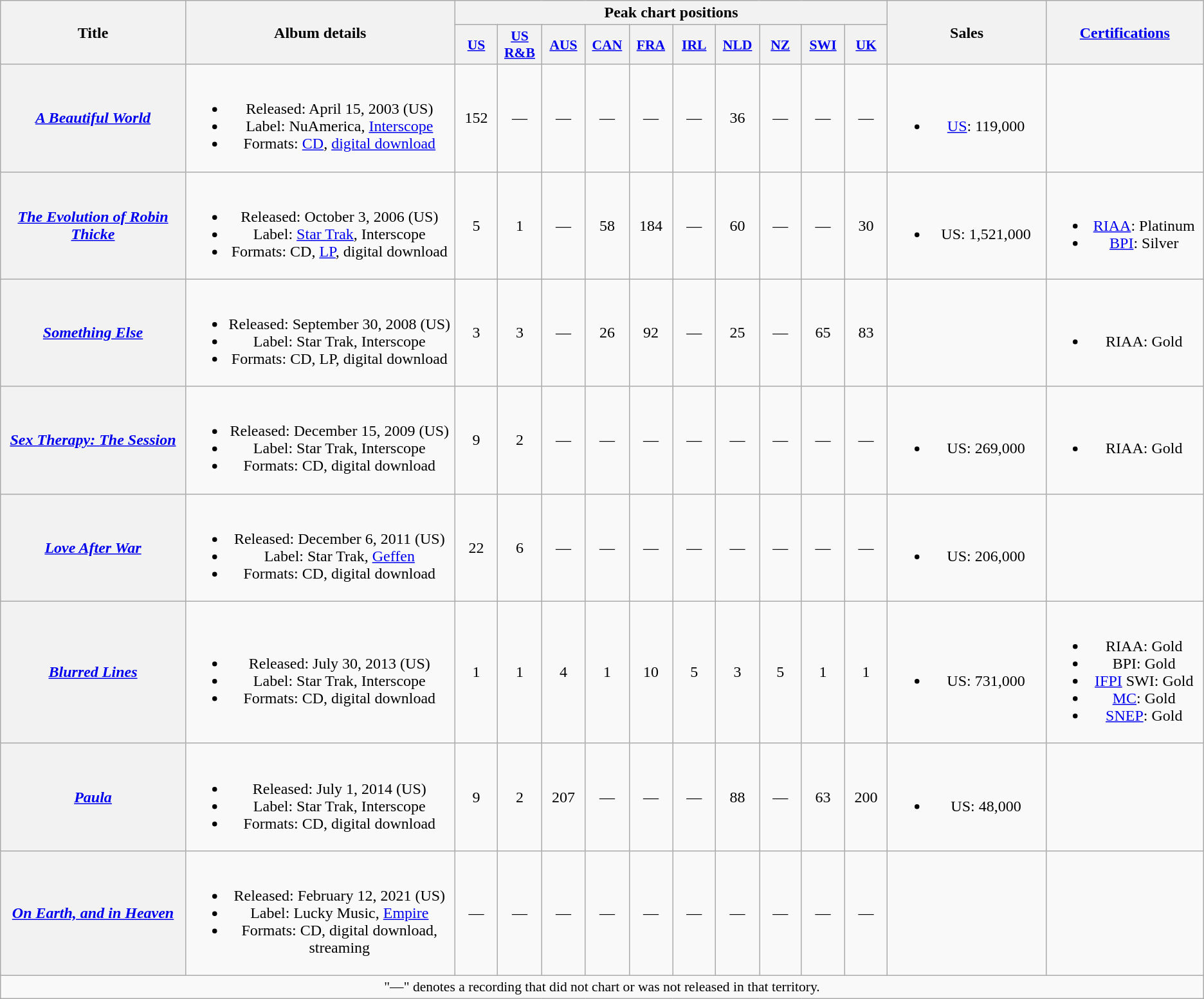<table class="wikitable plainrowheaders" style="text-align:center;">
<tr>
<th scope="col" rowspan="2" style="width:13em;">Title</th>
<th scope="col" rowspan="2" style="width:19em;">Album details</th>
<th scope="col" colspan="10">Peak chart positions</th>
<th scope="col" rowspan="2" style="width:10.5em;">Sales</th>
<th scope="col" rowspan="2" style="width:10.5em;"><a href='#'>Certifications</a></th>
</tr>
<tr>
<th scope="col" style="width:2.8em;font-size:90%;"><a href='#'>US</a><br></th>
<th scope="col" style="width:2.8em;font-size:90%;"><a href='#'>US<br>R&B</a><br></th>
<th scope="col" style="width:2.8em;font-size:90%;"><a href='#'>AUS</a><br></th>
<th scope="col" style="width:2.8em;font-size:90%;"><a href='#'>CAN</a><br></th>
<th scope="col" style="width:2.8em;font-size:90%;"><a href='#'>FRA</a><br></th>
<th scope="col" style="width:2.8em;font-size:90%;"><a href='#'>IRL</a><br></th>
<th scope="col" style="width:2.8em;font-size:90%;"><a href='#'>NLD</a><br></th>
<th scope="col" style="width:2.8em;font-size:90%;"><a href='#'>NZ</a><br></th>
<th scope="col" style="width:2.8em;font-size:90%;"><a href='#'>SWI</a><br></th>
<th scope="col" style="width:2.8em;font-size:90%;"><a href='#'>UK</a><br></th>
</tr>
<tr>
<th scope="row"><em><a href='#'>A Beautiful World</a></em></th>
<td><br><ul><li>Released: April 15, 2003 <span>(US)</span></li><li>Label: NuAmerica, <a href='#'>Interscope</a></li><li>Formats: <a href='#'>CD</a>, <a href='#'>digital download</a></li></ul></td>
<td>152</td>
<td>—</td>
<td>—</td>
<td>—</td>
<td>—</td>
<td>—</td>
<td>36</td>
<td>—</td>
<td>—</td>
<td>—</td>
<td><br><ul><li><a href='#'>US</a>: 119,000</li></ul></td>
<td></td>
</tr>
<tr>
<th scope="row"><em><a href='#'>The Evolution of Robin Thicke</a></em></th>
<td><br><ul><li>Released: October 3, 2006 <span>(US)</span></li><li>Label: <a href='#'>Star Trak</a>, Interscope</li><li>Formats: CD, <a href='#'>LP</a>, digital download</li></ul></td>
<td>5</td>
<td>1</td>
<td>—</td>
<td>58</td>
<td>184</td>
<td>—</td>
<td>60</td>
<td>—</td>
<td>—</td>
<td>30</td>
<td><br><ul><li>US: 1,521,000</li></ul></td>
<td><br><ul><li><a href='#'>RIAA</a>: Platinum</li><li><a href='#'>BPI</a>: Silver</li></ul></td>
</tr>
<tr>
<th scope="row"><em><a href='#'>Something Else</a></em></th>
<td><br><ul><li>Released: September 30, 2008 <span>(US)</span></li><li>Label: Star Trak, Interscope</li><li>Formats: CD, LP, digital download</li></ul></td>
<td>3</td>
<td>3</td>
<td>—</td>
<td>26</td>
<td>92</td>
<td>—</td>
<td>25</td>
<td>—</td>
<td>65</td>
<td>83</td>
<td></td>
<td><br><ul><li>RIAA: Gold</li></ul></td>
</tr>
<tr>
<th scope="row"><em><a href='#'>Sex Therapy: The Session</a></em></th>
<td><br><ul><li>Released: December 15, 2009 <span>(US)</span></li><li>Label: Star Trak, Interscope</li><li>Formats: CD, digital download</li></ul></td>
<td>9</td>
<td>2</td>
<td>—</td>
<td>—</td>
<td>—</td>
<td>—</td>
<td>—</td>
<td>—</td>
<td>—</td>
<td>—</td>
<td><br><ul><li>US: 269,000</li></ul></td>
<td><br><ul><li>RIAA: Gold</li></ul></td>
</tr>
<tr>
<th scope="row"><em><a href='#'>Love After War</a></em></th>
<td><br><ul><li>Released: December 6, 2011 <span>(US)</span></li><li>Label: Star Trak, <a href='#'>Geffen</a></li><li>Formats: CD, digital download</li></ul></td>
<td>22</td>
<td>6</td>
<td>—</td>
<td>—</td>
<td>—</td>
<td>—</td>
<td>—</td>
<td>—</td>
<td>—</td>
<td>—</td>
<td><br><ul><li>US: 206,000</li></ul></td>
<td></td>
</tr>
<tr>
<th scope="row"><em><a href='#'>Blurred Lines</a></em></th>
<td><br><ul><li>Released: July 30, 2013 <span>(US)</span></li><li>Label: Star Trak, Interscope</li><li>Formats: CD, digital download</li></ul></td>
<td>1</td>
<td>1</td>
<td>4</td>
<td>1</td>
<td>10</td>
<td>5</td>
<td>3</td>
<td>5</td>
<td>1</td>
<td>1</td>
<td><br><ul><li>US: 731,000</li></ul></td>
<td><br><ul><li>RIAA: Gold</li><li>BPI: Gold</li><li><a href='#'>IFPI</a> SWI: Gold</li><li><a href='#'>MC</a>: Gold</li><li><a href='#'>SNEP</a>: Gold</li></ul></td>
</tr>
<tr>
<th scope="row"><em><a href='#'>Paula</a></em></th>
<td><br><ul><li>Released: July 1, 2014 <span>(US)</span></li><li>Label: Star Trak, Interscope</li><li>Formats: CD, digital download</li></ul></td>
<td>9</td>
<td>2</td>
<td>207</td>
<td>—</td>
<td>—</td>
<td>—</td>
<td>88</td>
<td>—</td>
<td>63</td>
<td>200</td>
<td><br><ul><li>US: 48,000</li></ul></td>
<td></td>
</tr>
<tr>
<th scope="row"><em><a href='#'>On Earth, and in Heaven</a></em></th>
<td><br><ul><li>Released: February 12, 2021 <span>(US)</span></li><li>Label: Lucky Music, <a href='#'>Empire</a></li><li>Formats: CD, digital download, streaming</li></ul></td>
<td>—</td>
<td>—</td>
<td>—</td>
<td>—</td>
<td>—</td>
<td>—</td>
<td>—</td>
<td>—</td>
<td>—</td>
<td>—</td>
<td></td>
<td></td>
</tr>
<tr>
<td colspan="15" style="font-size:90%">"—" denotes a recording that did not chart or was not released in that territory.</td>
</tr>
</table>
